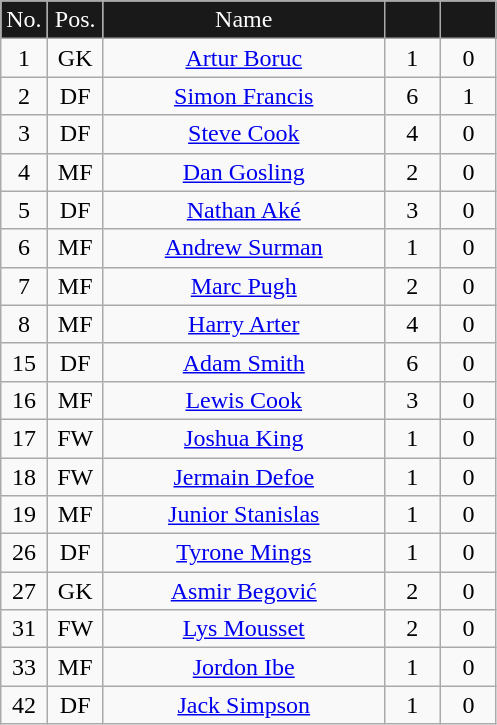<table class="wikitable" style="text-align:center; font-size:100%; ">
<tr>
<td style="background:#191919; color:white; width:20px;">No.</td>
<td style="background:#191919; color:white; width:30px;">Pos.</td>
<td style="background:#191919; color:white; width:180px;">Name</td>
<td style="background:#191919; color:white; width:30px;"></td>
<td style="background:#191919; color:white; width:30px;"></td>
</tr>
<tr>
<td>1</td>
<td>GK</td>
<td> <a href='#'>Artur Boruc</a></td>
<td>1</td>
<td>0</td>
</tr>
<tr>
<td>2</td>
<td>DF</td>
<td> <a href='#'>Simon Francis</a></td>
<td>6</td>
<td>1</td>
</tr>
<tr>
<td>3</td>
<td>DF</td>
<td> <a href='#'>Steve Cook</a></td>
<td>4</td>
<td>0</td>
</tr>
<tr>
<td>4</td>
<td>MF</td>
<td> <a href='#'>Dan Gosling</a></td>
<td>2</td>
<td>0</td>
</tr>
<tr>
<td>5</td>
<td>DF</td>
<td> <a href='#'>Nathan Aké</a></td>
<td>3</td>
<td>0</td>
</tr>
<tr>
<td>6</td>
<td>MF</td>
<td> <a href='#'>Andrew Surman</a></td>
<td>1</td>
<td>0</td>
</tr>
<tr>
<td>7</td>
<td>MF</td>
<td> <a href='#'>Marc Pugh</a></td>
<td>2</td>
<td>0</td>
</tr>
<tr>
<td>8</td>
<td>MF</td>
<td> <a href='#'>Harry Arter</a></td>
<td>4</td>
<td>0</td>
</tr>
<tr>
<td>15</td>
<td>DF</td>
<td> <a href='#'>Adam Smith</a></td>
<td>6</td>
<td>0</td>
</tr>
<tr>
<td>16</td>
<td>MF</td>
<td> <a href='#'>Lewis Cook</a></td>
<td>3</td>
<td>0</td>
</tr>
<tr>
<td>17</td>
<td>FW</td>
<td> <a href='#'>Joshua King</a></td>
<td>1</td>
<td>0</td>
</tr>
<tr>
<td>18</td>
<td>FW</td>
<td> <a href='#'>Jermain Defoe</a></td>
<td>1</td>
<td>0</td>
</tr>
<tr>
<td>19</td>
<td>MF</td>
<td> <a href='#'>Junior Stanislas</a></td>
<td>1</td>
<td>0</td>
</tr>
<tr>
<td>26</td>
<td>DF</td>
<td> <a href='#'>Tyrone Mings</a></td>
<td>1</td>
<td>0</td>
</tr>
<tr>
<td>27</td>
<td>GK</td>
<td> <a href='#'>Asmir Begović</a></td>
<td>2</td>
<td>0</td>
</tr>
<tr>
<td>31</td>
<td>FW</td>
<td> <a href='#'>Lys Mousset</a></td>
<td>2</td>
<td>0</td>
</tr>
<tr>
<td>33</td>
<td>MF</td>
<td> <a href='#'>Jordon Ibe</a></td>
<td>1</td>
<td>0</td>
</tr>
<tr>
<td>42</td>
<td>DF</td>
<td> <a href='#'>Jack Simpson</a></td>
<td>1</td>
<td>0</td>
</tr>
</table>
